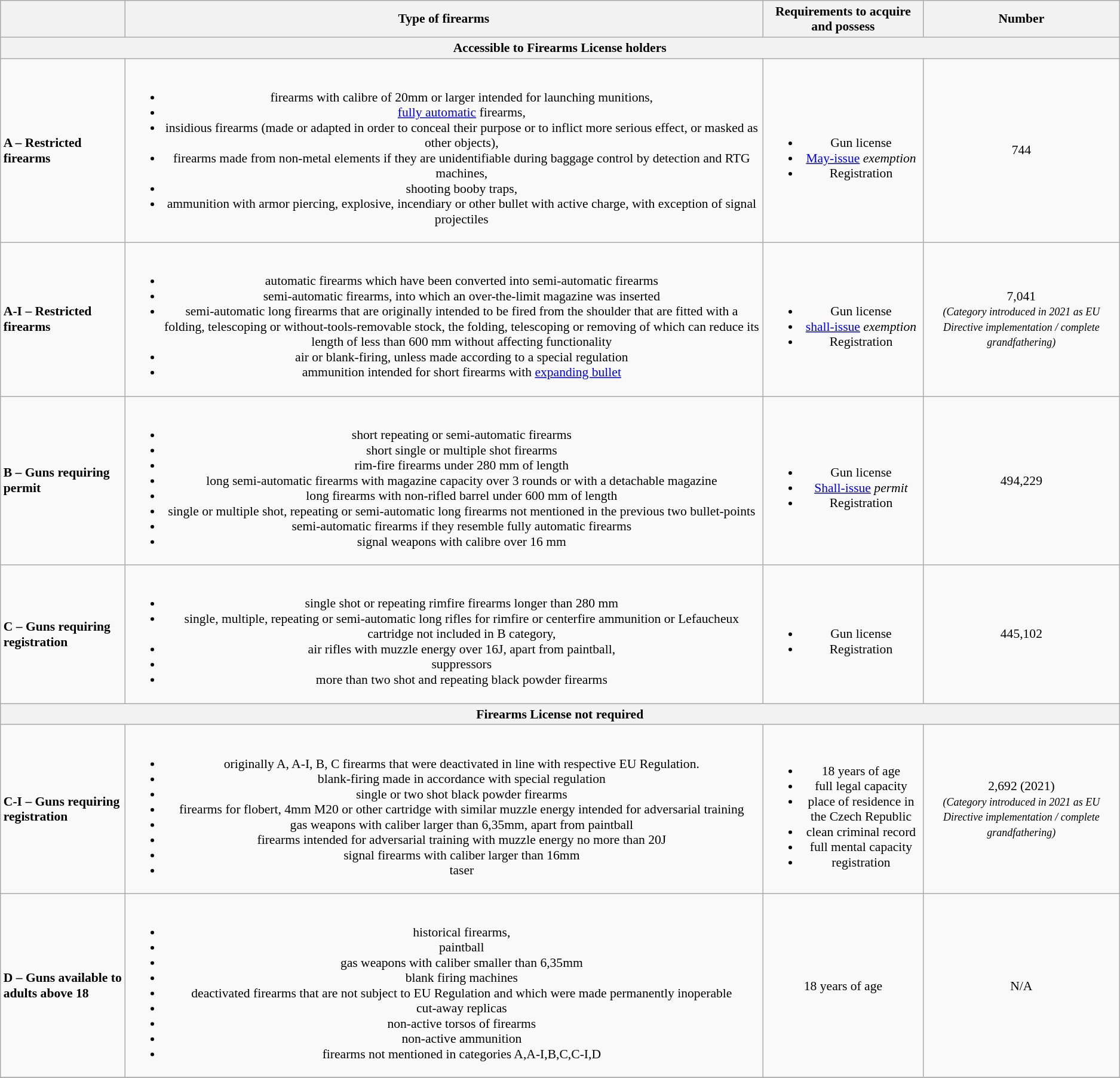<table class="wikitable sortable" style="font-size:90%;">
<tr>
<th></th>
<th>Type of firearms</th>
<th>Requirements to acquire and possess</th>
<th>Number</th>
</tr>
<tr>
<th colspan=4>Accessible to Firearms License holders</th>
</tr>
<tr>
<td><strong>A – Restricted firearms</strong></td>
<td align=center><br><ul><li>firearms with calibre of 20mm or larger intended for launching munitions,</li><li><a href='#'>fully automatic</a> firearms,</li><li>insidious firearms (made or adapted in order to conceal their purpose or to inflict more serious effect, or masked as other objects),</li><li>firearms made from non-metal elements if they are unidentifiable during baggage control by detection and RTG machines,</li><li>shooting booby traps,</li><li>ammunition with armor piercing, explosive, incendiary or other bullet with active charge, with exception of signal projectiles</li></ul></td>
<td align=center><br><ul><li>Gun license</li><li><a href='#'>May-issue</a> <em>exemption</em></li><li>Registration</li></ul></td>
<td align=center>744</td>
</tr>
<tr>
<td><strong>A-I – Restricted firearms</strong></td>
<td align=center><br><ul><li>automatic firearms which have been converted into semi-automatic firearms</li><li>semi-automatic firearms, into which an over-the-limit magazine was inserted</li><li>semi-automatic long firearms that are originally intended to be fired from the shoulder that are fitted with a folding, telescoping or without-tools-removable stock, the folding, telescoping or removing of which can reduce its length of less than 600 mm without affecting functionality</li><li>air or blank-firing, unless made according to a special regulation</li><li>ammunition intended for short firearms with <a href='#'>expanding bullet</a></li></ul></td>
<td align=center><br><ul><li>Gun license</li><li><a href='#'>shall-issue</a> <em>exemption</em></li><li>Registration</li></ul></td>
<td align=center>7,041 <br><em><small>(Category introduced in 2021 as EU Directive implementation / complete grandfathering)</small></em></td>
</tr>
<tr>
<td><strong>B – Guns requiring permit</strong></td>
<td align=center><br><ul><li>short repeating or semi-automatic firearms</li><li>short single or multiple shot firearms</li><li>rim-fire firearms under 280 mm of length</li><li>long semi-automatic firearms with magazine capacity over 3 rounds or with a detachable magazine</li><li>long firearms with non-rifled barrel under 600 mm of length</li><li>single or multiple shot, repeating or semi-automatic long firearms not mentioned in the previous two bullet-points</li><li>semi-automatic firearms if they resemble fully automatic firearms</li><li>signal weapons with calibre over 16 mm</li></ul></td>
<td align=center><br><ul><li>Gun license</li><li><a href='#'>Shall-issue</a> <em>permit</em></li><li>Registration</li></ul></td>
<td align=center>494,229</td>
</tr>
<tr>
<td><strong>C – Guns requiring registration</strong></td>
<td align=center><br><ul><li>single shot or repeating rimfire firearms longer than 280 mm</li><li>single, multiple, repeating or semi-automatic long rifles for rimfire or centerfire ammunition or Lefaucheux cartridge not included in B category,</li><li>air rifles with muzzle energy over 16J, apart from paintball,</li><li>suppressors</li><li>more than two shot and repeating black powder firearms</li></ul></td>
<td align=center><br><ul><li>Gun license</li><li>Registration</li></ul></td>
<td align=center>445,102</td>
</tr>
<tr>
<th colspan=4>Firearms License not required</th>
</tr>
<tr>
<td><strong>C-I – Guns requiring registration</strong></td>
<td align=center><br><ul><li>originally A, A-I, B, C firearms that were deactivated in line with respective EU Regulation.</li><li>blank-firing made in accordance with special regulation</li><li>single or two shot black powder firearms</li><li>firearms for flobert, 4mm M20 or other cartridge with similar muzzle energy intended for adversarial training</li><li>gas weapons with caliber larger than 6,35mm, apart from paintball</li><li>firearms intended for adversarial training with muzzle energy no more than 20J</li><li>signal firearms with caliber larger than 16mm</li><li>taser</li></ul></td>
<td align=center><br><ul><li>18 years of age</li><li>full legal capacity</li><li>place of residence in the Czech Republic</li><li>clean criminal record</li><li>full mental capacity</li><li>registration</li></ul></td>
<td align=center>2,692 (2021)<br><em><small>(Category introduced in 2021 as EU Directive implementation / complete grandfathering)</small></em></td>
</tr>
<tr>
<td><strong>D – Guns available to adults above 18</strong></td>
<td align=center><br><ul><li>historical firearms,</li><li>paintball</li><li>gas weapons with caliber smaller than 6,35mm</li><li>blank firing machines</li><li>deactivated firearms that are not subject to EU Regulation and which were made permanently inoperable</li><li>cut-away replicas</li><li>non-active torsos of firearms </li><li>non-active ammunition</li><li>firearms not mentioned in categories A,A-I,B,C,C-I,D</li></ul></td>
<td align=center>18 years of age</td>
<td align=center>N/A</td>
</tr>
<tr>
</tr>
</table>
